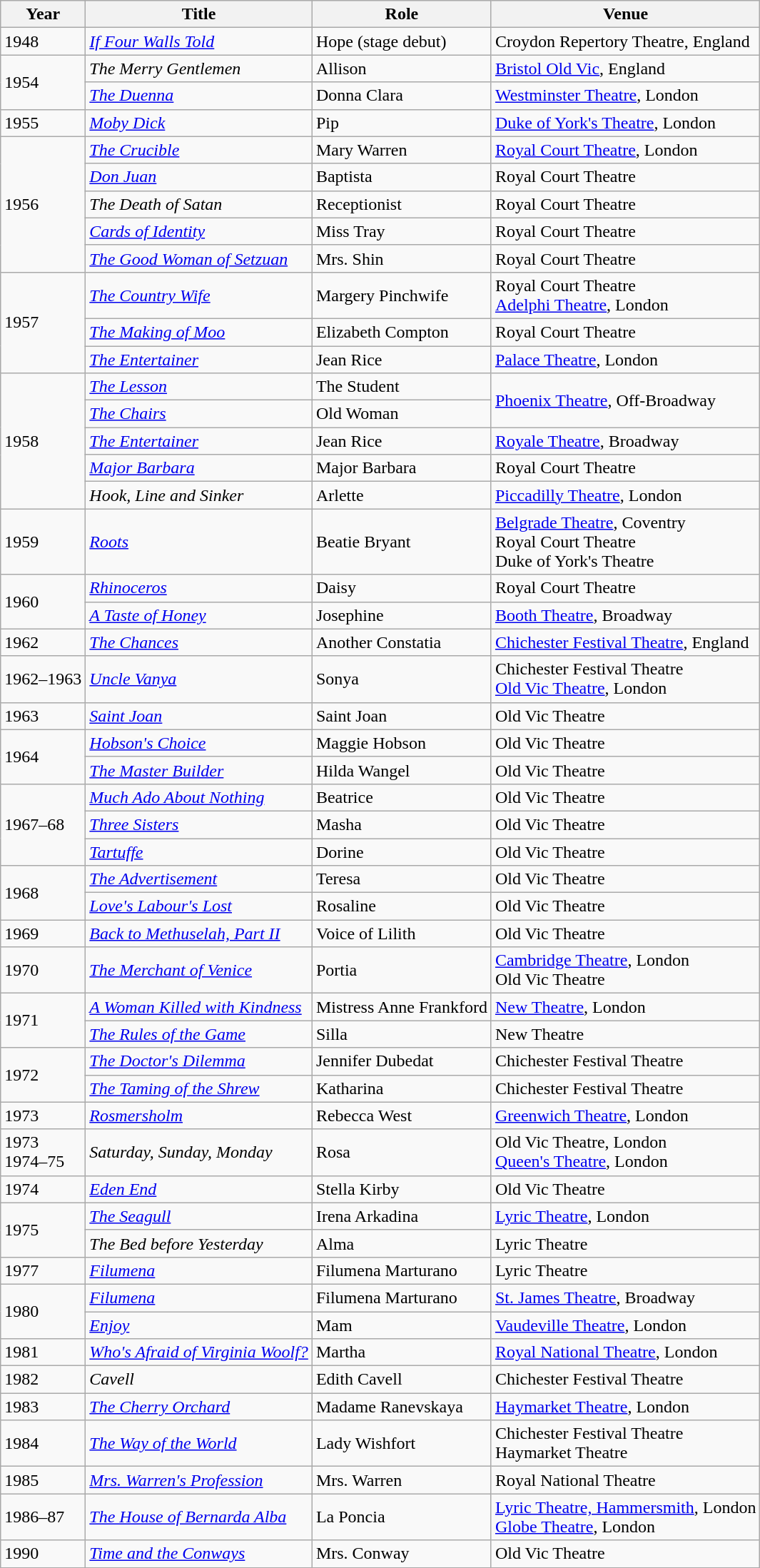<table class="wikitable sortable">
<tr>
<th scope="col">Year</th>
<th scope="col">Title</th>
<th scope="col">Role</th>
<th scope="col" class="unsortable">Venue</th>
</tr>
<tr>
<td>1948</td>
<td><em><a href='#'>If Four Walls Told</a></em></td>
<td>Hope (stage debut)</td>
<td>Croydon Repertory Theatre, England</td>
</tr>
<tr>
<td rowspan="2">1954</td>
<td><em>The Merry Gentlemen</em></td>
<td>Allison</td>
<td><a href='#'>Bristol Old Vic</a>, England</td>
</tr>
<tr>
<td><em><a href='#'>The Duenna</a></em></td>
<td>Donna Clara</td>
<td><a href='#'>Westminster Theatre</a>, London</td>
</tr>
<tr>
<td>1955</td>
<td><em><a href='#'>Moby Dick</a></em></td>
<td>Pip</td>
<td><a href='#'>Duke of York's Theatre</a>, London</td>
</tr>
<tr>
<td rowspan="5">1956</td>
<td><em><a href='#'>The Crucible</a></em></td>
<td>Mary Warren</td>
<td><a href='#'>Royal Court Theatre</a>, London</td>
</tr>
<tr>
<td><em><a href='#'>Don Juan</a></em></td>
<td>Baptista</td>
<td>Royal Court Theatre</td>
</tr>
<tr>
<td><em>The Death of Satan</em></td>
<td>Receptionist</td>
<td>Royal Court Theatre</td>
</tr>
<tr>
<td><em><a href='#'>Cards of Identity</a></em></td>
<td>Miss Tray</td>
<td>Royal Court Theatre</td>
</tr>
<tr>
<td><em><a href='#'>The Good Woman of Setzuan</a></em></td>
<td>Mrs. Shin</td>
<td>Royal Court Theatre</td>
</tr>
<tr>
<td rowspan="3">1957</td>
<td><em><a href='#'>The Country Wife</a></em></td>
<td>Margery Pinchwife</td>
<td>Royal Court Theatre <br> <a href='#'>Adelphi Theatre</a>, London</td>
</tr>
<tr>
<td><em><a href='#'>The Making of Moo</a></em></td>
<td>Elizabeth Compton</td>
<td>Royal Court Theatre</td>
</tr>
<tr>
<td><em><a href='#'>The Entertainer</a></em></td>
<td>Jean Rice</td>
<td><a href='#'>Palace Theatre</a>, London</td>
</tr>
<tr>
<td rowspan="5">1958</td>
<td><em><a href='#'>The Lesson</a></em></td>
<td>The Student</td>
<td rowspan=2><a href='#'>Phoenix Theatre</a>, Off-Broadway</td>
</tr>
<tr>
<td><em><a href='#'>The Chairs</a></em></td>
<td>Old Woman</td>
</tr>
<tr>
<td><em><a href='#'>The Entertainer</a></em></td>
<td>Jean Rice</td>
<td><a href='#'>Royale Theatre</a>, Broadway</td>
</tr>
<tr>
<td><em><a href='#'>Major Barbara</a></em></td>
<td>Major Barbara</td>
<td>Royal Court Theatre</td>
</tr>
<tr>
<td><em>Hook, Line and Sinker</em></td>
<td>Arlette</td>
<td><a href='#'>Piccadilly Theatre</a>, London</td>
</tr>
<tr>
<td>1959</td>
<td><em><a href='#'>Roots</a></em></td>
<td>Beatie Bryant</td>
<td><a href='#'>Belgrade Theatre</a>, Coventry <br> Royal Court Theatre <br> Duke of York's Theatre</td>
</tr>
<tr>
<td rowspan="2">1960</td>
<td><em><a href='#'>Rhinoceros</a></em></td>
<td>Daisy</td>
<td>Royal Court Theatre</td>
</tr>
<tr>
<td><em><a href='#'>A Taste of Honey</a></em></td>
<td>Josephine</td>
<td><a href='#'>Booth Theatre</a>, Broadway</td>
</tr>
<tr>
<td>1962</td>
<td><em><a href='#'>The Chances</a></em></td>
<td>Another Constatia</td>
<td><a href='#'>Chichester Festival Theatre</a>, England</td>
</tr>
<tr>
<td>1962–1963</td>
<td><em><a href='#'>Uncle Vanya</a></em></td>
<td>Sonya</td>
<td>Chichester Festival Theatre <br> <a href='#'>Old Vic Theatre</a>, London</td>
</tr>
<tr>
<td>1963</td>
<td><em><a href='#'>Saint Joan</a></em></td>
<td>Saint Joan</td>
<td>Old Vic Theatre</td>
</tr>
<tr>
<td rowspan="2">1964</td>
<td><em><a href='#'>Hobson's Choice</a></em></td>
<td>Maggie Hobson</td>
<td>Old Vic Theatre</td>
</tr>
<tr>
<td><em><a href='#'>The Master Builder</a></em></td>
<td>Hilda Wangel</td>
<td>Old Vic Theatre</td>
</tr>
<tr>
<td rowspan="3">1967–68</td>
<td><em><a href='#'>Much Ado About Nothing</a></em></td>
<td>Beatrice</td>
<td>Old Vic Theatre</td>
</tr>
<tr>
<td><em><a href='#'>Three Sisters</a></em></td>
<td>Masha</td>
<td>Old Vic Theatre</td>
</tr>
<tr>
<td><em><a href='#'>Tartuffe</a></em></td>
<td>Dorine</td>
<td>Old Vic Theatre</td>
</tr>
<tr>
<td rowspan="2">1968</td>
<td><em><a href='#'>The Advertisement</a></em></td>
<td>Teresa</td>
<td>Old Vic Theatre</td>
</tr>
<tr>
<td><em><a href='#'>Love's Labour's Lost</a></em></td>
<td>Rosaline</td>
<td>Old Vic Theatre</td>
</tr>
<tr>
<td>1969</td>
<td><em><a href='#'>Back to Methuselah, Part II</a></em></td>
<td>Voice of Lilith</td>
<td>Old Vic Theatre</td>
</tr>
<tr>
<td>1970</td>
<td><em><a href='#'>The Merchant of Venice</a></em></td>
<td>Portia</td>
<td><a href='#'>Cambridge Theatre</a>, London <br> Old Vic Theatre</td>
</tr>
<tr>
<td rowspan="2">1971</td>
<td><em><a href='#'>A Woman Killed with Kindness</a></em></td>
<td>Mistress Anne Frankford</td>
<td><a href='#'>New Theatre</a>, London</td>
</tr>
<tr>
<td><em><a href='#'>The Rules of the Game</a></em></td>
<td>Silla</td>
<td>New Theatre</td>
</tr>
<tr>
<td rowspan="2">1972</td>
<td><em><a href='#'>The Doctor's Dilemma</a></em></td>
<td>Jennifer Dubedat</td>
<td>Chichester Festival Theatre</td>
</tr>
<tr>
<td><em><a href='#'>The Taming of the Shrew</a></em></td>
<td>Katharina</td>
<td>Chichester Festival Theatre</td>
</tr>
<tr>
<td>1973</td>
<td><em><a href='#'>Rosmersholm</a></em></td>
<td>Rebecca West</td>
<td><a href='#'>Greenwich Theatre</a>, London</td>
</tr>
<tr>
<td>1973 <br> 1974–75</td>
<td><em>Saturday, Sunday, Monday</em></td>
<td>Rosa</td>
<td>Old Vic Theatre, London <br> <a href='#'>Queen's Theatre</a>, London</td>
</tr>
<tr>
<td>1974</td>
<td><em><a href='#'>Eden End</a></em></td>
<td>Stella Kirby</td>
<td>Old Vic Theatre</td>
</tr>
<tr>
<td rowspan="2">1975</td>
<td><em><a href='#'>The Seagull</a></em></td>
<td>Irena Arkadina</td>
<td><a href='#'>Lyric Theatre</a>, London</td>
</tr>
<tr>
<td><em>The Bed before Yesterday</em></td>
<td>Alma</td>
<td>Lyric Theatre</td>
</tr>
<tr>
<td>1977</td>
<td><em><a href='#'>Filumena</a></em></td>
<td>Filumena Marturano</td>
<td>Lyric Theatre</td>
</tr>
<tr>
<td rowspan="2">1980</td>
<td><em><a href='#'>Filumena</a></em></td>
<td>Filumena Marturano</td>
<td><a href='#'>St. James Theatre</a>, Broadway</td>
</tr>
<tr>
<td><em><a href='#'>Enjoy</a></em></td>
<td>Mam</td>
<td><a href='#'>Vaudeville Theatre</a>, London</td>
</tr>
<tr>
<td>1981</td>
<td><em><a href='#'>Who's Afraid of Virginia Woolf?</a></em></td>
<td>Martha</td>
<td><a href='#'>Royal National Theatre</a>, London</td>
</tr>
<tr>
<td>1982</td>
<td><em>Cavell</em></td>
<td>Edith Cavell</td>
<td>Chichester Festival Theatre</td>
</tr>
<tr>
<td>1983</td>
<td><em><a href='#'>The Cherry Orchard</a></em></td>
<td>Madame Ranevskaya</td>
<td><a href='#'>Haymarket Theatre</a>, London</td>
</tr>
<tr>
<td>1984</td>
<td><em><a href='#'>The Way of the World</a></em></td>
<td>Lady Wishfort</td>
<td>Chichester Festival Theatre <br> Haymarket Theatre</td>
</tr>
<tr>
<td>1985</td>
<td><em><a href='#'>Mrs. Warren's Profession</a></em></td>
<td>Mrs. Warren</td>
<td>Royal National Theatre</td>
</tr>
<tr>
<td>1986–87</td>
<td><em><a href='#'>The House of Bernarda Alba</a></em></td>
<td>La Poncia</td>
<td><a href='#'>Lyric Theatre, Hammersmith</a>, London <br> <a href='#'>Globe Theatre</a>, London</td>
</tr>
<tr>
<td>1990</td>
<td><em><a href='#'>Time and the Conways</a></em></td>
<td>Mrs. Conway</td>
<td>Old Vic Theatre</td>
</tr>
<tr>
</tr>
</table>
